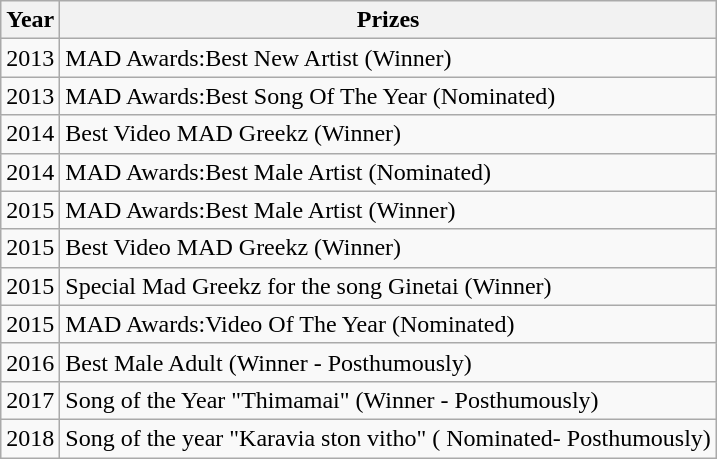<table class="wikitable">
<tr>
<th>Year</th>
<th>Prizes</th>
</tr>
<tr>
<td>2013</td>
<td>MAD Awards:Best New Artist (Winner)</td>
</tr>
<tr>
<td>2013</td>
<td>MAD Awards:Best Song Of The Year (Nominated)</td>
</tr>
<tr>
<td>2014</td>
<td>Best Video MAD Greekz (Winner)</td>
</tr>
<tr>
<td>2014</td>
<td>MAD Awards:Best Male Artist (Nominated)</td>
</tr>
<tr>
<td>2015</td>
<td>MAD Awards:Best Male Artist (Winner)</td>
</tr>
<tr>
<td>2015</td>
<td>Best Video MAD Greekz (Winner)</td>
</tr>
<tr>
<td>2015</td>
<td>Special Mad Greekz for the song Ginetai (Winner)</td>
</tr>
<tr>
<td>2015</td>
<td>MAD Awards:Video Of The Year (Nominated)</td>
</tr>
<tr>
<td>2016</td>
<td>Best Male Adult (Winner - Posthumously)</td>
</tr>
<tr>
<td>2017</td>
<td>Song of the Year "Thimamai" (Winner - Posthumously)</td>
</tr>
<tr>
<td>2018</td>
<td>Song of the year "Karavia ston vitho" ( Nominated- Posthumously)</td>
</tr>
</table>
